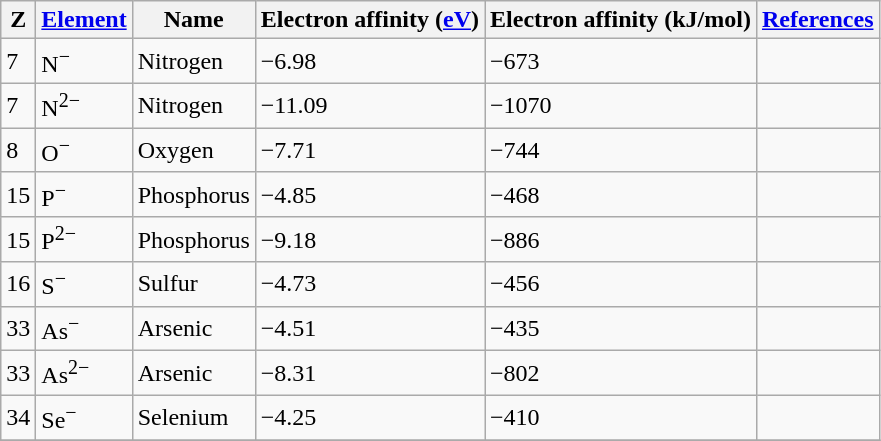<table class="wikitable sortable">
<tr>
<th>Z</th>
<th><a href='#'>Element</a></th>
<th>Name</th>
<th>Electron affinity (<a href='#'>eV</a>)</th>
<th>Electron affinity (kJ/mol)</th>
<th><a href='#'>References</a></th>
</tr>
<tr>
<td>7</td>
<td>N<sup>−</sup></td>
<td>Nitrogen</td>
<td data-sort-value="-6.98">−6.98</td>
<td data-sort-value="-0.0000048">−673</td>
<td></td>
</tr>
<tr>
<td>7</td>
<td>N<sup>2−</sup></td>
<td>Nitrogen</td>
<td data-sort-value="-11.09">−11.09</td>
<td data-sort-value="-0.0000076">−1070</td>
<td></td>
</tr>
<tr>
<td>8</td>
<td>O<sup>−</sup></td>
<td>Oxygen</td>
<td data-sort-value="-7.71">−7.71</td>
<td data-sort-value="-0.0000053">−744</td>
<td></td>
</tr>
<tr>
<td>15</td>
<td>P<sup>−</sup></td>
<td>Phosphorus</td>
<td data-sort-value="-4.85">−4.85</td>
<td data-sort-value="-0.0000033">−468</td>
<td></td>
</tr>
<tr>
<td>15</td>
<td>P<sup>2−</sup></td>
<td>Phosphorus</td>
<td data-sort-value="-9.18">−9.18</td>
<td data-sort-value="-0.0000063">−886</td>
<td></td>
</tr>
<tr>
<td>16</td>
<td>S<sup>−</sup></td>
<td>Sulfur</td>
<td data-sort-value="-4.73">−4.73</td>
<td data-sort-value="-0.0000032">−456</td>
<td></td>
</tr>
<tr>
<td>33</td>
<td>As<sup>−</sup></td>
<td>Arsenic</td>
<td data-sort-value="-4.51">−4.51</td>
<td data-sort-value="-0.0000031">−435</td>
<td></td>
</tr>
<tr>
<td>33</td>
<td>As<sup>2−</sup></td>
<td>Arsenic</td>
<td data-sort-value="-8.31">−8.31</td>
<td data-sort-value="-0.0000057">−802</td>
<td></td>
</tr>
<tr>
<td>34</td>
<td>Se<sup>−</sup></td>
<td>Selenium</td>
<td data-sort-value="-4.25">−4.25</td>
<td data-sort-value="-0.0000029">−410</td>
<td></td>
</tr>
<tr>
</tr>
</table>
